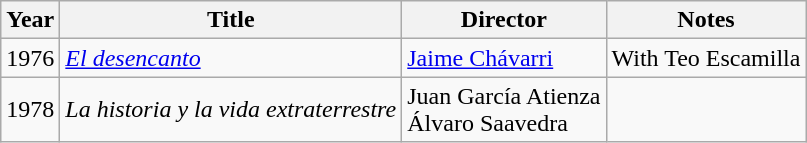<table class="wikitable">
<tr>
<th>Year</th>
<th>Title</th>
<th>Director</th>
<th>Notes</th>
</tr>
<tr>
<td>1976</td>
<td><em><a href='#'>El desencanto</a></em></td>
<td><a href='#'>Jaime Chávarri</a></td>
<td>With Teo Escamilla</td>
</tr>
<tr>
<td>1978</td>
<td><em>La historia y la vida extraterrestre</em></td>
<td>Juan García Atienza<br>Álvaro Saavedra</td>
<td></td>
</tr>
</table>
